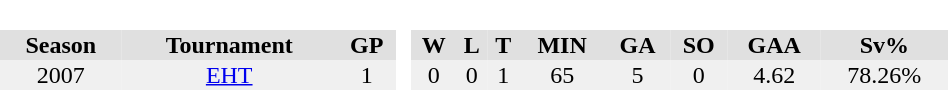<table BORDER="0" CELLPADDING="1" CELLSPACING="0" width="50%" style="text-align:center">
<tr ALIGN="center" bgcolor="#e0e0e0">
<th colspan="3" bgcolor="#ffffff"> </th>
<th rowspan="99" bgcolor="#ffffff"> </th>
</tr>
<tr ALIGN="center" bgcolor="#e0e0e0">
<th>Season</th>
<th>Tournament</th>
<th>GP</th>
<th>W</th>
<th>L</th>
<th>T</th>
<th>MIN</th>
<th>GA</th>
<th>SO</th>
<th>GAA</th>
<th>Sv%</th>
</tr>
<tr ALIGN="center" bgcolor="#f0f0f0">
<td>2007</td>
<td><a href='#'>EHT</a></td>
<td>1</td>
<td>0</td>
<td>0</td>
<td>1</td>
<td>65</td>
<td>5</td>
<td>0</td>
<td>4.62</td>
<td>78.26%</td>
</tr>
</table>
